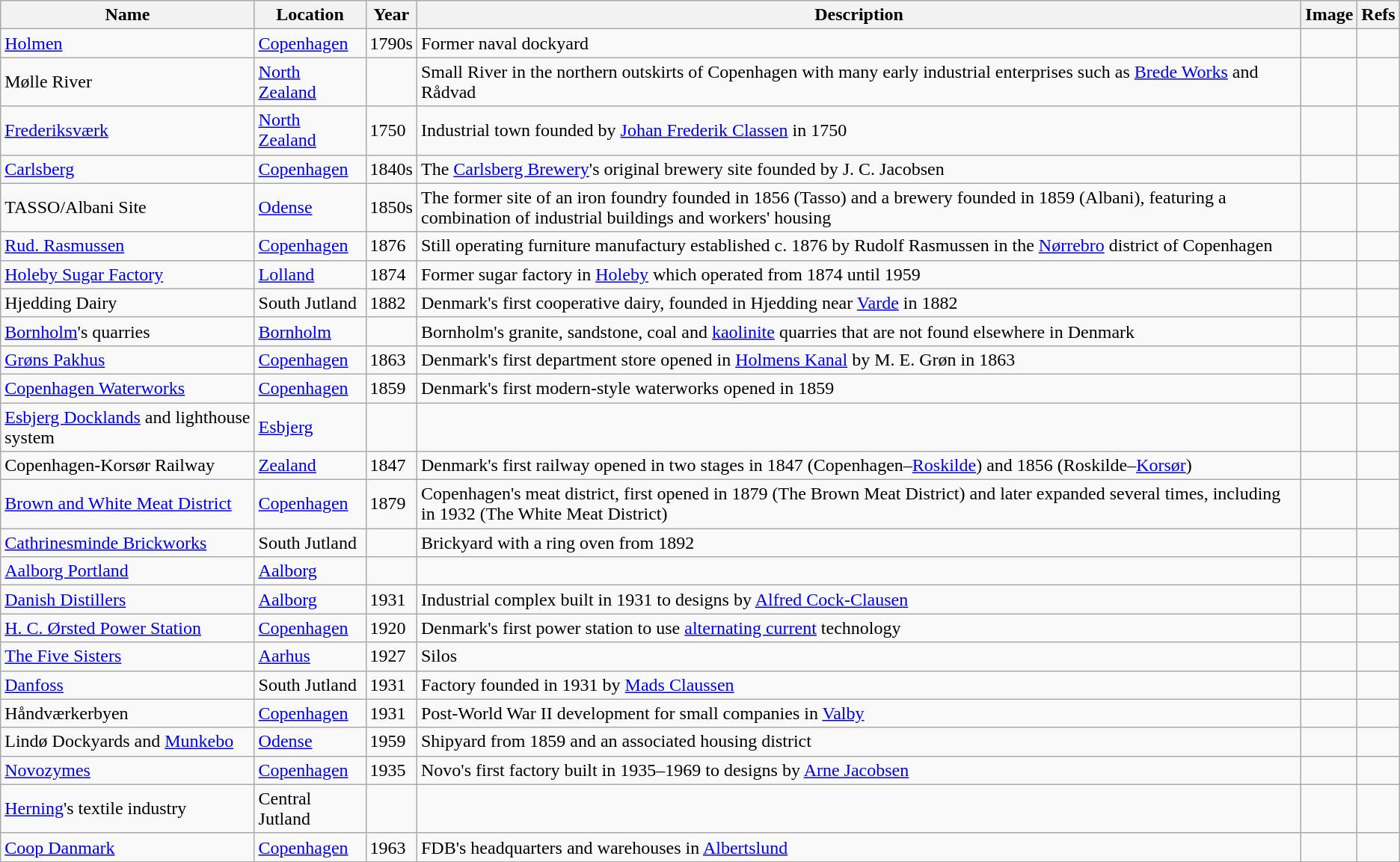<table class="wikitable sortable">
<tr>
<th>Name</th>
<th>Location</th>
<th>Year</th>
<th>Description</th>
<th>Image</th>
<th>Refs</th>
</tr>
<tr>
<td><a href='#'>Holmen</a></td>
<td><a href='#'>Copenhagen</a></td>
<td>1790s</td>
<td>Former naval dockyard</td>
<td></td>
<td></td>
</tr>
<tr>
<td>Mølle River</td>
<td><a href='#'>North Zealand</a></td>
<td></td>
<td>Small River in the northern outskirts of Copenhagen with many early industrial enterprises such as <a href='#'>Brede Works</a> and Rådvad</td>
<td></td>
<td></td>
</tr>
<tr>
<td><a href='#'>Frederiksværk</a></td>
<td><a href='#'>North Zealand</a></td>
<td>1750</td>
<td>Industrial town founded by <a href='#'>Johan Frederik Classen</a> in 1750</td>
<td></td>
<td></td>
</tr>
<tr>
<td><a href='#'>Carlsberg</a></td>
<td><a href='#'>Copenhagen</a></td>
<td>1840s</td>
<td>The <a href='#'>Carlsberg Brewery</a>'s original brewery site founded by J. C. Jacobsen</td>
<td></td>
<td></td>
</tr>
<tr>
<td>TASSO/Albani Site</td>
<td><a href='#'>Odense</a></td>
<td>1850s</td>
<td>The former site of an iron foundry founded in 1856 (Tasso) and a brewery founded in 1859 (Albani), featuring a combination of industrial buildings and workers' housing</td>
<td></td>
<td></td>
</tr>
<tr>
<td><a href='#'>Rud. Rasmussen</a></td>
<td><a href='#'>Copenhagen</a></td>
<td>1876</td>
<td>Still operating furniture manufactury established c. 1876 by Rudolf Rasmussen in the <a href='#'>Nørrebro</a> district of Copenhagen</td>
<td></td>
<td></td>
</tr>
<tr>
<td><a href='#'>Holeby Sugar Factory</a></td>
<td><a href='#'>Lolland</a></td>
<td>1874</td>
<td>Former sugar factory in <a href='#'>Holeby</a> which operated from 1874 until 1959</td>
<td></td>
<td></td>
</tr>
<tr>
<td>Hjedding Dairy</td>
<td>South Jutland</td>
<td>1882</td>
<td>Denmark's first cooperative dairy, founded in Hjedding near <a href='#'>Varde</a> in 1882</td>
<td></td>
<td></td>
</tr>
<tr>
<td><a href='#'>Bornholm</a>'s quarries</td>
<td><a href='#'>Bornholm</a></td>
<td></td>
<td>Bornholm's granite, sandstone, coal and <a href='#'>kaolinite</a> quarries that are not found elsewhere in Denmark</td>
<td></td>
<td></td>
</tr>
<tr>
<td><a href='#'>Grøns Pakhus</a></td>
<td><a href='#'>Copenhagen</a></td>
<td>1863</td>
<td>Denmark's first department store opened in <a href='#'>Holmens Kanal</a> by M. E. Grøn in 1863</td>
<td></td>
<td></td>
</tr>
<tr>
<td><a href='#'>Copenhagen Waterworks</a></td>
<td><a href='#'>Copenhagen</a></td>
<td>1859</td>
<td>Denmark's first modern-style waterworks opened in 1859</td>
<td></td>
<td></td>
</tr>
<tr>
<td><a href='#'>Esbjerg Docklands</a> and lighthouse system</td>
<td><a href='#'>Esbjerg</a></td>
<td></td>
<td></td>
<td></td>
<td></td>
</tr>
<tr>
<td>Copenhagen-Korsør Railway</td>
<td><a href='#'>Zealand</a></td>
<td>1847</td>
<td>Denmark's first railway opened in two stages in 1847 (Copenhagen–<a href='#'>Roskilde</a>) and 1856 (Roskilde–<a href='#'>Korsør</a>)</td>
<td></td>
<td></td>
</tr>
<tr>
<td><a href='#'>Brown and White Meat District</a></td>
<td><a href='#'>Copenhagen</a></td>
<td>1879</td>
<td>Copenhagen's meat district, first opened in 1879 (The Brown Meat District) and later expanded several times, including in 1932 (The White Meat District)</td>
<td></td>
<td></td>
</tr>
<tr>
<td><a href='#'>Cathrinesminde Brickworks</a></td>
<td>South Jutland</td>
<td></td>
<td>Brickyard with a ring oven from 1892</td>
<td></td>
<td></td>
</tr>
<tr>
<td><a href='#'>Aalborg Portland</a></td>
<td><a href='#'>Aalborg</a></td>
<td></td>
<td></td>
<td></td>
<td></td>
</tr>
<tr>
<td><a href='#'>Danish Distillers</a></td>
<td><a href='#'>Aalborg</a></td>
<td>1931</td>
<td>Industrial complex built in 1931 to designs by <a href='#'>Alfred Cock-Clausen</a></td>
<td></td>
<td></td>
</tr>
<tr>
<td><a href='#'>H. C. Ørsted Power Station</a></td>
<td><a href='#'>Copenhagen</a></td>
<td>1920</td>
<td>Denmark's first power station to use <a href='#'>alternating current</a> technology</td>
<td></td>
<td></td>
</tr>
<tr>
<td><a href='#'>The Five Sisters</a></td>
<td><a href='#'>Aarhus</a></td>
<td>1927</td>
<td>Silos</td>
<td></td>
<td></td>
</tr>
<tr>
<td><a href='#'>Danfoss</a></td>
<td>South Jutland</td>
<td>1931</td>
<td>Factory founded in 1931 by <a href='#'>Mads Claussen</a></td>
<td></td>
<td></td>
</tr>
<tr>
<td>Håndværkerbyen</td>
<td><a href='#'>Copenhagen</a></td>
<td>1931</td>
<td>Post-World War II development for small companies in <a href='#'>Valby</a></td>
<td></td>
<td></td>
</tr>
<tr>
<td>Lindø Dockyards and <a href='#'>Munkebo</a></td>
<td><a href='#'>Odense</a></td>
<td>1959</td>
<td>Shipyard from 1859 and an associated housing district</td>
<td></td>
<td></td>
</tr>
<tr>
<td><a href='#'>Novozymes</a></td>
<td><a href='#'>Copenhagen</a></td>
<td>1935</td>
<td>Novo's first factory built in 1935–1969 to designs by <a href='#'>Arne Jacobsen</a></td>
<td></td>
<td></td>
</tr>
<tr>
<td><a href='#'>Herning</a>'s textile industry</td>
<td>Central Jutland</td>
<td></td>
<td></td>
<td></td>
<td></td>
</tr>
<tr>
<td><a href='#'>Coop Danmark</a></td>
<td><a href='#'>Copenhagen</a></td>
<td>1963</td>
<td>FDB's headquarters and warehouses in <a href='#'>Albertslund</a></td>
<td></td>
<td></td>
</tr>
<tr>
</tr>
</table>
